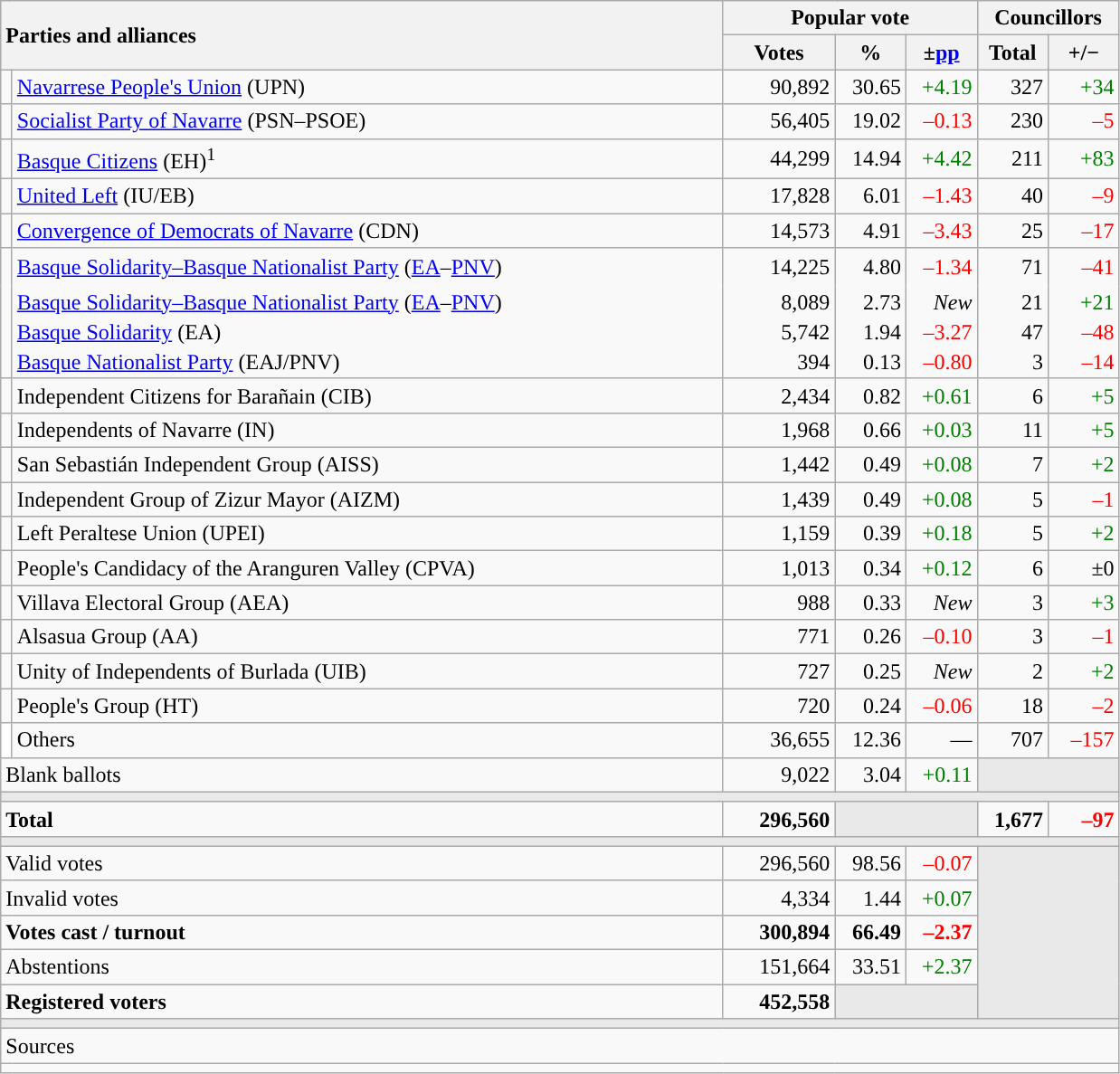<table class="wikitable" style="text-align:right;">
<tr>
<th style="text-align:left;" rowspan="2" colspan="2" width="525">Parties and alliances</th>
<th colspan="3">Popular vote</th>
<th colspan="2">Councillors</th>
</tr>
<tr>
<th width="75">Votes</th>
<th width="45">%</th>
<th width="45">±<a href='#'>pp</a></th>
<th width="45">Total</th>
<th width="45">+/−</th>
</tr>
<tr>
<td width="1" style="color:inherit;background:"></td>
<td align="left"><a href='#'>Navarrese People's Union</a> (UPN)</td>
<td>90,892</td>
<td>30.65</td>
<td style="color:green;">+4.19</td>
<td>327</td>
<td style="color:green;">+34</td>
</tr>
<tr>
<td style="color:inherit;background:"></td>
<td align="left"><a href='#'>Socialist Party of Navarre</a> (PSN–PSOE)</td>
<td>56,405</td>
<td>19.02</td>
<td style="color:red;">–0.13</td>
<td>230</td>
<td style="color:red;">–5</td>
</tr>
<tr>
<td style="color:inherit;background:"></td>
<td align="left"><a href='#'>Basque Citizens</a> (EH)<sup>1</sup></td>
<td>44,299</td>
<td>14.94</td>
<td style="color:green;">+4.42</td>
<td>211</td>
<td style="color:green;">+83</td>
</tr>
<tr>
<td style="color:inherit;background:"></td>
<td align="left"><a href='#'>United Left</a> (IU/EB)</td>
<td>17,828</td>
<td>6.01</td>
<td style="color:red;">–1.43</td>
<td>40</td>
<td style="color:red;">–9</td>
</tr>
<tr>
<td style="color:inherit;background:"></td>
<td align="left"><a href='#'>Convergence of Democrats of Navarre</a> (CDN)</td>
<td>14,573</td>
<td>4.91</td>
<td style="color:red;">–3.43</td>
<td>25</td>
<td style="color:red;">–17</td>
</tr>
<tr style="line-height:22px;">
<td rowspan="4" style="color:inherit;background:"></td>
<td align="left"><a href='#'>Basque Solidarity–Basque Nationalist Party</a> (<a href='#'>EA</a>–<a href='#'>PNV</a>)</td>
<td>14,225</td>
<td>4.80</td>
<td style="color:red;">–1.34</td>
<td>71</td>
<td style="color:red;">–41</td>
</tr>
<tr style="border-bottom-style:hidden; border-top-style:hidden; line-height:16px;">
<td align="left"><span><a href='#'>Basque Solidarity–Basque Nationalist Party</a> (<a href='#'>EA</a>–<a href='#'>PNV</a>)</span></td>
<td>8,089</td>
<td>2.73</td>
<td><em>New</em></td>
<td>21</td>
<td style="color:green;">+21</td>
</tr>
<tr style="border-bottom-style:hidden; line-height:16px;">
<td align="left"><span><a href='#'>Basque Solidarity</a> (EA)</span></td>
<td>5,742</td>
<td>1.94</td>
<td style="color:red;">–3.27</td>
<td>47</td>
<td style="color:red;">–48</td>
</tr>
<tr style="line-height:16px;">
<td align="left"><span><a href='#'>Basque Nationalist Party</a> (EAJ/PNV)</span></td>
<td>394</td>
<td>0.13</td>
<td style="color:red;">–0.80</td>
<td>3</td>
<td style="color:red;">–14</td>
</tr>
<tr>
<td style="color:inherit;background:"></td>
<td align="left">Independent Citizens for Barañain (CIB)</td>
<td>2,434</td>
<td>0.82</td>
<td style="color:green;">+0.61</td>
<td>6</td>
<td style="color:green;">+5</td>
</tr>
<tr>
<td style="color:inherit;background:"></td>
<td align="left">Independents of Navarre (IN)</td>
<td>1,968</td>
<td>0.66</td>
<td style="color:green;">+0.03</td>
<td>11</td>
<td style="color:green;">+5</td>
</tr>
<tr>
<td style="color:inherit;background:"></td>
<td align="left">San Sebastián Independent Group (AISS)</td>
<td>1,442</td>
<td>0.49</td>
<td style="color:green;">+0.08</td>
<td>7</td>
<td style="color:green;">+2</td>
</tr>
<tr>
<td style="color:inherit;background:"></td>
<td align="left">Independent Group of Zizur Mayor (AIZM)</td>
<td>1,439</td>
<td>0.49</td>
<td style="color:green;">+0.08</td>
<td>5</td>
<td style="color:red;">–1</td>
</tr>
<tr>
<td style="color:inherit;background:"></td>
<td align="left">Left Peraltese Union (UPEI)</td>
<td>1,159</td>
<td>0.39</td>
<td style="color:green;">+0.18</td>
<td>5</td>
<td style="color:green;">+2</td>
</tr>
<tr>
<td style="color:inherit;background:"></td>
<td align="left">People's Candidacy of the Aranguren Valley (CPVA)</td>
<td>1,013</td>
<td>0.34</td>
<td style="color:green;">+0.12</td>
<td>6</td>
<td>±0</td>
</tr>
<tr>
<td style="color:inherit;background:"></td>
<td align="left">Villava Electoral Group (AEA)</td>
<td>988</td>
<td>0.33</td>
<td><em>New</em></td>
<td>3</td>
<td style="color:green;">+3</td>
</tr>
<tr>
<td style="color:inherit;background:"></td>
<td align="left">Alsasua Group (AA)</td>
<td>771</td>
<td>0.26</td>
<td style="color:red;">–0.10</td>
<td>3</td>
<td style="color:red;">–1</td>
</tr>
<tr>
<td style="color:inherit;background:"></td>
<td align="left">Unity of Independents of Burlada (UIB)</td>
<td>727</td>
<td>0.25</td>
<td><em>New</em></td>
<td>2</td>
<td style="color:green;">+2</td>
</tr>
<tr>
<td style="color:inherit;background:"></td>
<td align="left">People's Group (HT)</td>
<td>720</td>
<td>0.24</td>
<td style="color:red;">–0.06</td>
<td>18</td>
<td style="color:red;">–2</td>
</tr>
<tr>
<td bgcolor="white"></td>
<td align="left">Others</td>
<td>36,655</td>
<td>12.36</td>
<td>—</td>
<td>707</td>
<td style="color:red;">–157</td>
</tr>
<tr>
<td align="left" colspan="2">Blank ballots</td>
<td>9,022</td>
<td>3.04</td>
<td style="color:green;">+0.11</td>
<td bgcolor="#E9E9E9" colspan="2"></td>
</tr>
<tr>
<td colspan="7" bgcolor="#E9E9E9"></td>
</tr>
<tr style="font-weight:bold;">
<td align="left" colspan="2">Total</td>
<td>296,560</td>
<td bgcolor="#E9E9E9" colspan="2"></td>
<td>1,677</td>
<td style="color:red;">–97</td>
</tr>
<tr>
<td colspan="7" bgcolor="#E9E9E9"></td>
</tr>
<tr>
<td align="left" colspan="2">Valid votes</td>
<td>296,560</td>
<td>98.56</td>
<td style="color:red;">–0.07</td>
<td bgcolor="#E9E9E9" colspan="2" rowspan="5"></td>
</tr>
<tr>
<td align="left" colspan="2">Invalid votes</td>
<td>4,334</td>
<td>1.44</td>
<td style="color:green;">+0.07</td>
</tr>
<tr style="font-weight:bold;">
<td align="left" colspan="2">Votes cast / turnout</td>
<td>300,894</td>
<td>66.49</td>
<td style="color:red;">–2.37</td>
</tr>
<tr>
<td align="left" colspan="2">Abstentions</td>
<td>151,664</td>
<td>33.51</td>
<td style="color:green;">+2.37</td>
</tr>
<tr style="font-weight:bold;">
<td align="left" colspan="2">Registered voters</td>
<td>452,558</td>
<td bgcolor="#E9E9E9" colspan="2"></td>
</tr>
<tr>
<td colspan="7" bgcolor="#E9E9E9"></td>
</tr>
<tr>
<td align="left" colspan="7">Sources</td>
</tr>
<tr>
<td colspan="7" style="text-align:left; max-width:790px;"></td>
</tr>
</table>
